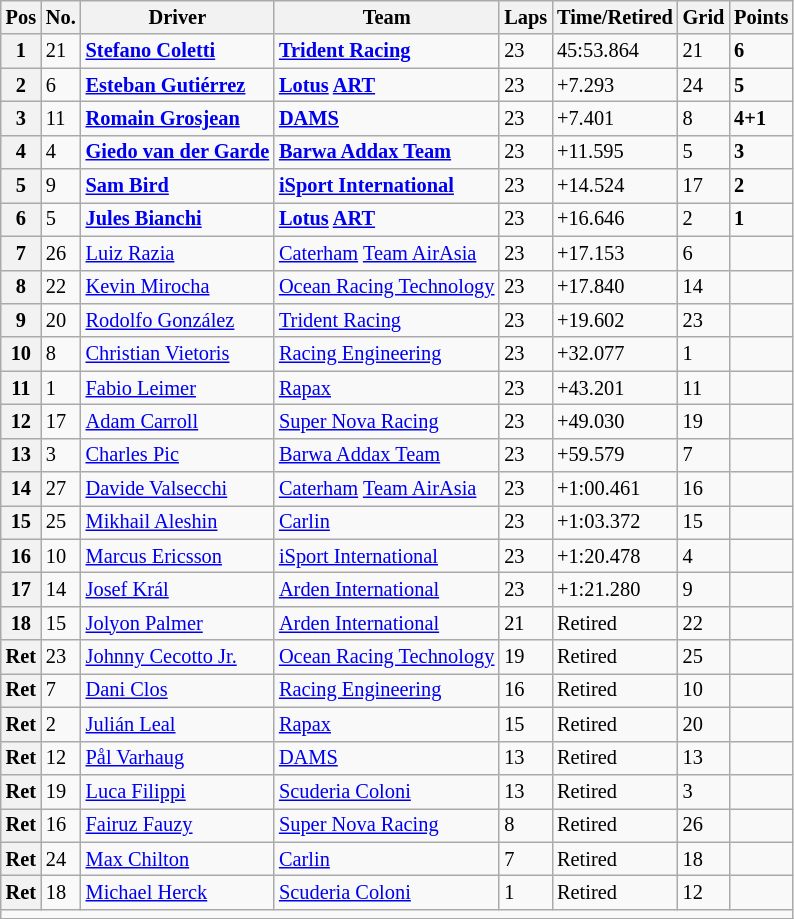<table class="wikitable" style="font-size:85%">
<tr>
<th>Pos</th>
<th>No.</th>
<th>Driver</th>
<th>Team</th>
<th>Laps</th>
<th>Time/Retired</th>
<th>Grid</th>
<th>Points</th>
</tr>
<tr>
<th>1</th>
<td>21</td>
<td> <strong><a href='#'>Stefano Coletti</a></strong></td>
<td><strong><a href='#'>Trident Racing</a></strong></td>
<td>23</td>
<td>45:53.864</td>
<td>21</td>
<td><strong>6</strong></td>
</tr>
<tr>
<th>2</th>
<td>6</td>
<td> <strong><a href='#'>Esteban Gutiérrez</a></strong></td>
<td><strong><a href='#'>Lotus</a> <a href='#'>ART</a></strong></td>
<td>23</td>
<td>+7.293</td>
<td>24</td>
<td><strong>5</strong></td>
</tr>
<tr>
<th>3</th>
<td>11</td>
<td> <strong><a href='#'>Romain Grosjean</a></strong></td>
<td><strong><a href='#'>DAMS</a></strong></td>
<td>23</td>
<td>+7.401</td>
<td>8</td>
<td><strong>4+1</strong></td>
</tr>
<tr>
<th>4</th>
<td>4</td>
<td> <strong><a href='#'>Giedo van der Garde</a></strong></td>
<td><strong><a href='#'>Barwa Addax Team</a></strong></td>
<td>23</td>
<td>+11.595</td>
<td>5</td>
<td><strong>3</strong></td>
</tr>
<tr>
<th>5</th>
<td>9</td>
<td> <strong><a href='#'>Sam Bird</a></strong></td>
<td><strong><a href='#'>iSport International</a></strong></td>
<td>23</td>
<td>+14.524</td>
<td>17</td>
<td><strong>2</strong></td>
</tr>
<tr>
<th>6</th>
<td>5</td>
<td> <strong><a href='#'>Jules Bianchi</a></strong></td>
<td><strong><a href='#'>Lotus</a> <a href='#'>ART</a></strong></td>
<td>23</td>
<td>+16.646</td>
<td>2</td>
<td><strong>1</strong></td>
</tr>
<tr>
<th>7</th>
<td>26</td>
<td> <a href='#'>Luiz Razia</a></td>
<td><a href='#'>Caterham</a> <a href='#'>Team AirAsia</a></td>
<td>23</td>
<td>+17.153</td>
<td>6</td>
<td></td>
</tr>
<tr>
<th>8</th>
<td>22</td>
<td> <a href='#'>Kevin Mirocha</a></td>
<td><a href='#'>Ocean Racing Technology</a></td>
<td>23</td>
<td>+17.840</td>
<td>14</td>
<td></td>
</tr>
<tr>
<th>9</th>
<td>20</td>
<td> <a href='#'>Rodolfo González</a></td>
<td><a href='#'>Trident Racing</a></td>
<td>23</td>
<td>+19.602</td>
<td>23</td>
<td></td>
</tr>
<tr>
<th>10</th>
<td>8</td>
<td> <a href='#'>Christian Vietoris</a></td>
<td><a href='#'>Racing Engineering</a></td>
<td>23</td>
<td>+32.077</td>
<td>1</td>
<td></td>
</tr>
<tr>
<th>11</th>
<td>1</td>
<td> <a href='#'>Fabio Leimer</a></td>
<td><a href='#'>Rapax</a></td>
<td>23</td>
<td>+43.201</td>
<td>11</td>
<td></td>
</tr>
<tr>
<th>12</th>
<td>17</td>
<td> <a href='#'>Adam Carroll</a></td>
<td><a href='#'>Super Nova Racing</a></td>
<td>23</td>
<td>+49.030</td>
<td>19</td>
<td></td>
</tr>
<tr>
<th>13</th>
<td>3</td>
<td> <a href='#'>Charles Pic</a></td>
<td><a href='#'>Barwa Addax Team</a></td>
<td>23</td>
<td>+59.579</td>
<td>7</td>
<td></td>
</tr>
<tr>
<th>14</th>
<td>27</td>
<td> <a href='#'>Davide Valsecchi</a></td>
<td><a href='#'>Caterham</a> <a href='#'>Team AirAsia</a></td>
<td>23</td>
<td>+1:00.461</td>
<td>16</td>
<td></td>
</tr>
<tr>
<th>15</th>
<td>25</td>
<td> <a href='#'>Mikhail Aleshin</a></td>
<td><a href='#'>Carlin</a></td>
<td>23</td>
<td>+1:03.372</td>
<td>15</td>
<td></td>
</tr>
<tr>
<th>16</th>
<td>10</td>
<td> <a href='#'>Marcus Ericsson</a></td>
<td><a href='#'>iSport International</a></td>
<td>23</td>
<td>+1:20.478</td>
<td>4</td>
<td></td>
</tr>
<tr>
<th>17</th>
<td>14</td>
<td> <a href='#'>Josef Král</a></td>
<td><a href='#'>Arden International</a></td>
<td>23</td>
<td>+1:21.280</td>
<td>9</td>
<td></td>
</tr>
<tr>
<th>18</th>
<td>15</td>
<td> <a href='#'>Jolyon Palmer</a></td>
<td><a href='#'>Arden International</a></td>
<td>21</td>
<td>Retired</td>
<td>22</td>
<td></td>
</tr>
<tr>
<th>Ret</th>
<td>23</td>
<td> <a href='#'>Johnny Cecotto Jr.</a></td>
<td><a href='#'>Ocean Racing Technology</a></td>
<td>19</td>
<td>Retired</td>
<td>25</td>
<td></td>
</tr>
<tr>
<th>Ret</th>
<td>7</td>
<td> <a href='#'>Dani Clos</a></td>
<td><a href='#'>Racing Engineering</a></td>
<td>16</td>
<td>Retired</td>
<td>10</td>
<td></td>
</tr>
<tr>
<th>Ret</th>
<td>2</td>
<td> <a href='#'>Julián Leal</a></td>
<td><a href='#'>Rapax</a></td>
<td>15</td>
<td>Retired</td>
<td>20</td>
<td></td>
</tr>
<tr>
<th>Ret</th>
<td>12</td>
<td> <a href='#'>Pål Varhaug</a></td>
<td><a href='#'>DAMS</a></td>
<td>13</td>
<td>Retired</td>
<td>13</td>
<td></td>
</tr>
<tr>
<th>Ret</th>
<td>19</td>
<td> <a href='#'>Luca Filippi</a></td>
<td><a href='#'>Scuderia Coloni</a></td>
<td>13</td>
<td>Retired</td>
<td>3</td>
<td></td>
</tr>
<tr>
<th>Ret</th>
<td>16</td>
<td> <a href='#'>Fairuz Fauzy</a></td>
<td><a href='#'>Super Nova Racing</a></td>
<td>8</td>
<td>Retired</td>
<td>26</td>
<td></td>
</tr>
<tr>
<th>Ret</th>
<td>24</td>
<td> <a href='#'>Max Chilton</a></td>
<td><a href='#'>Carlin</a></td>
<td>7</td>
<td>Retired</td>
<td>18</td>
<td></td>
</tr>
<tr>
<th>Ret</th>
<td>18</td>
<td> <a href='#'>Michael Herck</a></td>
<td><a href='#'>Scuderia Coloni</a></td>
<td>1</td>
<td>Retired</td>
<td>12</td>
<td></td>
</tr>
<tr>
<td colspan=8></td>
</tr>
<tr>
</tr>
</table>
